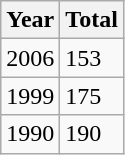<table class="wikitable">
<tr>
<th>Year</th>
<th>Total</th>
</tr>
<tr>
<td>2006</td>
<td>153</td>
</tr>
<tr>
<td>1999</td>
<td>175</td>
</tr>
<tr>
<td>1990</td>
<td>190</td>
</tr>
</table>
